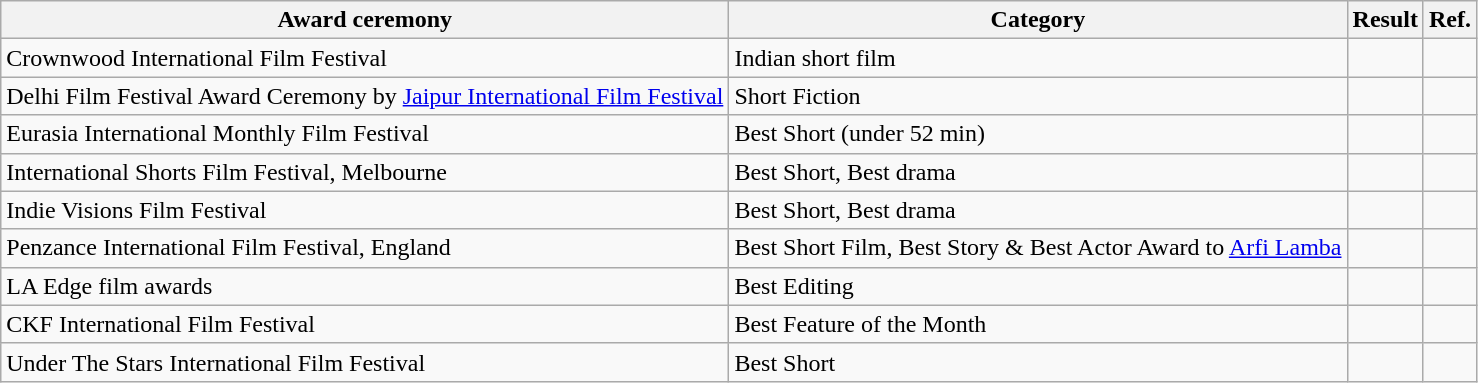<table class="wikitable sortable">
<tr>
<th>Award ceremony</th>
<th>Category</th>
<th>Result</th>
<th>Ref.</th>
</tr>
<tr>
<td>Crownwood International Film Festival</td>
<td>Indian short film</td>
<td></td>
<td></td>
</tr>
<tr>
<td>Delhi Film Festival Award Ceremony by <a href='#'>Jaipur International Film Festival</a></td>
<td>Short Fiction</td>
<td></td>
<td></td>
</tr>
<tr>
<td>Eurasia International Monthly Film Festival</td>
<td>Best Short (under 52 min)</td>
<td></td>
<td></td>
</tr>
<tr>
<td>International Shorts Film Festival, Melbourne</td>
<td>Best Short, Best drama</td>
<td></td>
<td></td>
</tr>
<tr>
<td>Indie Visions Film Festival</td>
<td>Best Short, Best drama</td>
<td></td>
<td></td>
</tr>
<tr>
<td>Penzance International Film Festival, England</td>
<td>Best Short Film, Best Story & Best Actor Award to <a href='#'>Arfi Lamba</a></td>
<td></td>
<td></td>
</tr>
<tr>
<td>LA Edge film awards</td>
<td>Best Editing</td>
<td></td>
<td></td>
</tr>
<tr>
<td>CKF International Film Festival</td>
<td>Best Feature of the Month</td>
<td></td>
<td></td>
</tr>
<tr>
<td>Under The Stars International Film Festival</td>
<td>Best Short</td>
<td></td>
<td></td>
</tr>
</table>
